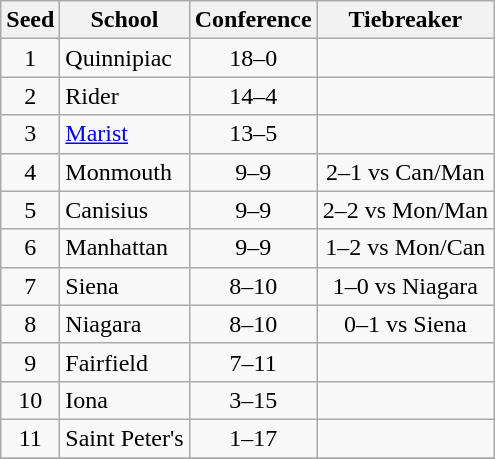<table class="wikitable" style="text-align:center">
<tr>
<th>Seed</th>
<th>School</th>
<th>Conference</th>
<th>Tiebreaker</th>
</tr>
<tr>
<td>1</td>
<td align=left>Quinnipiac</td>
<td>18–0</td>
<td></td>
</tr>
<tr>
<td>2</td>
<td align=left>Rider</td>
<td>14–4</td>
<td></td>
</tr>
<tr>
<td>3</td>
<td align=left><a href='#'>Marist</a></td>
<td>13–5</td>
<td></td>
</tr>
<tr>
<td>4</td>
<td align=left>Monmouth</td>
<td>9–9</td>
<td>2–1 vs Can/Man</td>
</tr>
<tr>
<td>5</td>
<td align=left>Canisius</td>
<td>9–9</td>
<td>2–2 vs Mon/Man</td>
</tr>
<tr>
<td>6</td>
<td align=left>Manhattan</td>
<td>9–9</td>
<td>1–2 vs Mon/Can</td>
</tr>
<tr>
<td>7</td>
<td align=left>Siena</td>
<td>8–10</td>
<td>1–0 vs Niagara</td>
</tr>
<tr>
<td>8</td>
<td align=left>Niagara</td>
<td>8–10</td>
<td>0–1 vs Siena</td>
</tr>
<tr>
<td>9</td>
<td align=left>Fairfield</td>
<td>7–11</td>
<td></td>
</tr>
<tr>
<td>10</td>
<td align=left>Iona</td>
<td>3–15</td>
<td></td>
</tr>
<tr>
<td>11</td>
<td align=left>Saint Peter's</td>
<td>1–17</td>
<td></td>
</tr>
<tr>
</tr>
</table>
